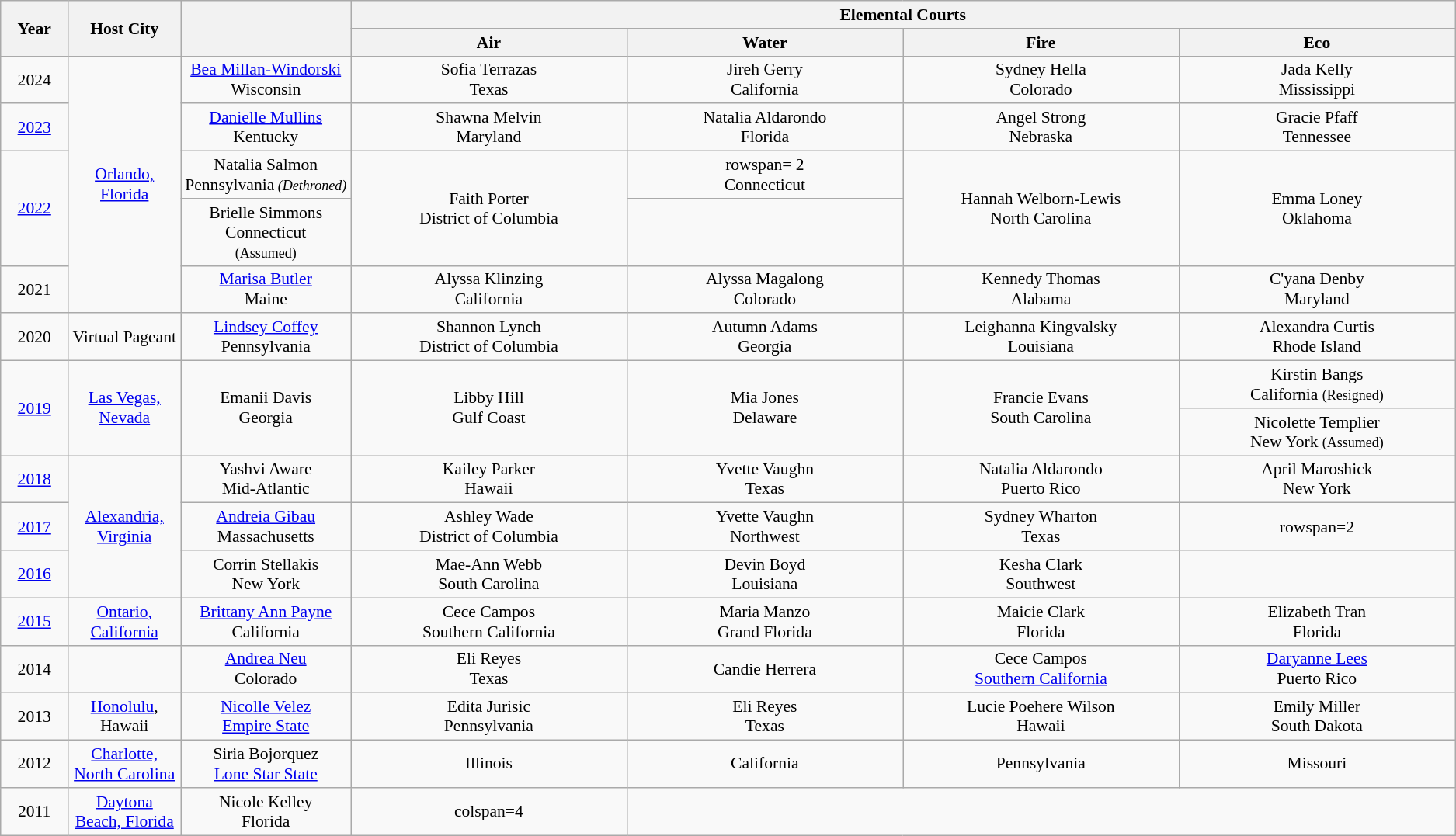<table class="wikitable" style="font-size: 90%; text-align:center">
<tr>
<th style="width:02%;" scope="col" rowspan="2">Year</th>
<th style="width:02%;" scope="col" rowspan="2">Host City</th>
<th rowspan="2" style="width:05%;"></th>
<th colspan="4">Elemental Courts</th>
</tr>
<tr>
<th style="width:10%;">Air</th>
<th style="width:10%;">Water</th>
<th style="width:10%;">Fire</th>
<th style="width:10%;">Eco</th>
</tr>
<tr>
<td>2024</td>
<td rowspan="5"><a href='#'>Orlando, Florida</a></td>
<td><a href='#'>Bea Millan-Windorski</a><br>Wisconsin</td>
<td>Sofia Terrazas<br>Texas</td>
<td>Jireh Gerry<br>California</td>
<td>Sydney Hella<br>Colorado</td>
<td>Jada Kelly<br>Mississippi</td>
</tr>
<tr>
<td><a href='#'>2023</a></td>
<td><a href='#'>Danielle Mullins</a> <br>Kentucky</td>
<td>Shawna Melvin<br>Maryland</td>
<td>Natalia Aldarondo<br>Florida</td>
<td>Angel Strong<br>Nebraska</td>
<td>Gracie Pfaff<br>Tennessee</td>
</tr>
<tr>
<td rowspan="2"><a href='#'>2022</a></td>
<td>Natalia Salmon <br>Pennsylvania<em><small> (Dethroned) </small></em></td>
<td rowspan="2">Faith Porter<br>District of Columbia</td>
<td>rowspan= 2 <br>Connecticut<em></td>
<td rowspan="2" align="center">Hannah Welborn-Lewis<br>North Carolina</td>
<td rowspan="2" align="center">Emma Loney<br>Oklahoma</td>
</tr>
<tr>
<td align="center">Brielle Simmons<br>Connecticut<br></em><small>(Assumed) </small><br><em></td>
</tr>
<tr>
<td>2021</td>
<td align="center"><a href='#'>Marisa Butler</a> <br>Maine</td>
<td align="center">Alyssa Klinzing<br>California</td>
<td align="center">Alyssa Magalong<br>Colorado</td>
<td align="center">Kennedy Thomas<br>Alabama</td>
<td align="center">C'yana Denby<br>Maryland</td>
</tr>
<tr>
<td>2020</td>
<td align="center">Virtual Pageant</td>
<td align="center"><a href='#'>Lindsey Coffey</a> <br>Pennsylvania</td>
<td align="center">Shannon Lynch<br>District of Columbia</td>
<td align="center">Autumn Adams<br>Georgia</td>
<td align="center">Leighanna Kingvalsky<br>Louisiana</td>
<td align="center">Alexandra Curtis<br>Rhode Island</td>
</tr>
<tr>
<td rowspan="2"><a href='#'>2019</a></td>
<td rowspan="2" align="center"><a href='#'>Las Vegas, Nevada</a></td>
<td rowspan="2" align="center">Emanii Davis<br>Georgia</td>
<td rowspan="2" align="center">Libby Hill<br>Gulf Coast</td>
<td rowspan="2" align="center">Mia Jones<br>Delaware</td>
<td rowspan="2" align="center">Francie Evans<br>South Carolina</td>
<td align="center">Kirstin Bangs<br>California</em> <small>(Resigned)</small><em></td>
</tr>
<tr>
<td align="center"></em>Nicolette Templier<br>New York <small>(Assumed)</small><br><em></td>
</tr>
<tr>
<td><a href='#'>2018</a></td>
<td align="center" rowspan="3"><a href='#'>Alexandria, Virginia</a></td>
<td align="center">Yashvi Aware <br>Mid-Atlantic</td>
<td align="center">Kailey Parker<br>Hawaii</td>
<td align="center">Yvette Vaughn<br>Texas</td>
<td align="center">Natalia Aldarondo<br>Puerto Rico</td>
<td align="center">April Maroshick<br>New York</td>
</tr>
<tr>
<td><a href='#'>2017</a></td>
<td align="center"><a href='#'>Andreia Gibau</a><br>Massachusetts</td>
<td align="center">Ashley Wade<br>District of Columbia</td>
<td align="center">Yvette Vaughn<br>Northwest</td>
<td align="center">Sydney Wharton<br>Texas</td>
<td>rowspan=2 </td>
</tr>
<tr>
<td><a href='#'>2016</a></td>
<td align="center">Corrin Stellakis<br>New York</td>
<td align="center">Mae-Ann Webb<br>South Carolina</td>
<td align="center">Devin Boyd<br>Louisiana</td>
<td align="center">Kesha Clark<br>Southwest</td>
</tr>
<tr>
<td><a href='#'>2015</a></td>
<td align="center"><a href='#'>Ontario, California</a></td>
<td align="center"><a href='#'>Brittany Ann Payne</a><br>California</td>
<td align="center">Cece Campos<br>Southern California</td>
<td align="center">Maria Manzo<br>Grand Florida</td>
<td align="center">Maicie Clark<br>Florida</td>
<td align="center">Elizabeth Tran<br>Florida</td>
</tr>
<tr>
<td>2014</td>
<td></td>
<td align="center"><a href='#'>Andrea Neu</a><br>Colorado</td>
<td align="center">Eli Reyes<br>Texas</td>
<td align="center">Candie Herrera</td>
<td align="center">Cece Campos<br><a href='#'>Southern California</a></td>
<td align="center"><a href='#'>Daryanne Lees</a><br>Puerto Rico</td>
</tr>
<tr>
<td>2013</td>
<td align="center"><a href='#'>Honolulu</a>, Hawaii</td>
<td align="center"><a href='#'>Nicolle Velez</a><br><a href='#'>Empire State</a></td>
<td align="center">Edita Jurisic<br>Pennsylvania</td>
<td align="center">Eli Reyes<br>Texas</td>
<td align="center">Lucie Poehere Wilson<br>Hawaii</td>
<td align="center">Emily Miller<br>South Dakota</td>
</tr>
<tr>
<td>2012</td>
<td align="center"><a href='#'>Charlotte, North Carolina</a></td>
<td align="center">Siria Bojorquez<br><a href='#'>Lone Star State</a></td>
<td align="center">Illinois</td>
<td align="center">California</td>
<td align="center">Pennsylvania</td>
<td align="center">Missouri</td>
</tr>
<tr>
<td>2011</td>
<td><a href='#'>Daytona Beach, Florida</a></td>
<td align="center">Nicole Kelley<br>Florida</td>
<td>colspan=4 </td>
</tr>
</table>
